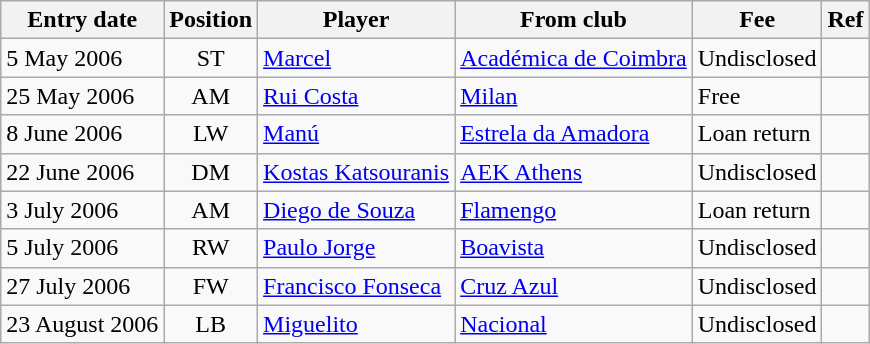<table class="wikitable sortable">
<tr>
<th>Entry date</th>
<th>Position</th>
<th>Player</th>
<th>From club</th>
<th>Fee</th>
<th>Ref</th>
</tr>
<tr>
<td>5 May 2006</td>
<td style="text-align:center;">ST</td>
<td style="text-align:left;"><a href='#'>Marcel</a></td>
<td style="text-align:left;"><a href='#'>Académica de Coimbra</a></td>
<td>Undisclosed</td>
<td></td>
</tr>
<tr>
<td>25 May 2006</td>
<td style="text-align:center;">AM</td>
<td style="text-align:left;"><a href='#'>Rui Costa</a></td>
<td style="text-align:left;"><a href='#'>Milan</a></td>
<td>Free</td>
<td></td>
</tr>
<tr>
<td>8 June 2006</td>
<td style="text-align:center;">LW</td>
<td style="text-align:left;"><a href='#'>Manú</a></td>
<td style="text-align:left;"><a href='#'>Estrela da Amadora</a></td>
<td>Loan return</td>
<td></td>
</tr>
<tr>
<td>22 June 2006</td>
<td style="text-align:center;">DM</td>
<td style="text-align:left;"><a href='#'>Kostas Katsouranis</a></td>
<td style="text-align:left;"><a href='#'>AEK Athens</a></td>
<td>Undisclosed</td>
<td></td>
</tr>
<tr>
<td>3 July 2006</td>
<td style="text-align:center;">AM</td>
<td style="text-align:left;"><a href='#'>Diego de Souza</a></td>
<td style="text-align:left;"><a href='#'>Flamengo</a></td>
<td>Loan return</td>
<td></td>
</tr>
<tr>
<td>5 July 2006</td>
<td style="text-align:center;">RW</td>
<td style="text-align:left;"><a href='#'>Paulo Jorge</a></td>
<td style="text-align:left;"><a href='#'>Boavista</a></td>
<td>Undisclosed</td>
<td></td>
</tr>
<tr>
<td>27 July 2006</td>
<td style="text-align:center;">FW</td>
<td style="text-align:left;"><a href='#'>Francisco Fonseca</a></td>
<td style="text-align:left;"><a href='#'>Cruz Azul</a></td>
<td>Undisclosed</td>
<td></td>
</tr>
<tr>
<td>23 August 2006</td>
<td style="text-align:center;">LB</td>
<td style="text-align:left;"><a href='#'>Miguelito</a></td>
<td style="text-align:left;"><a href='#'>Nacional</a></td>
<td>Undisclosed</td>
<td></td>
</tr>
</table>
